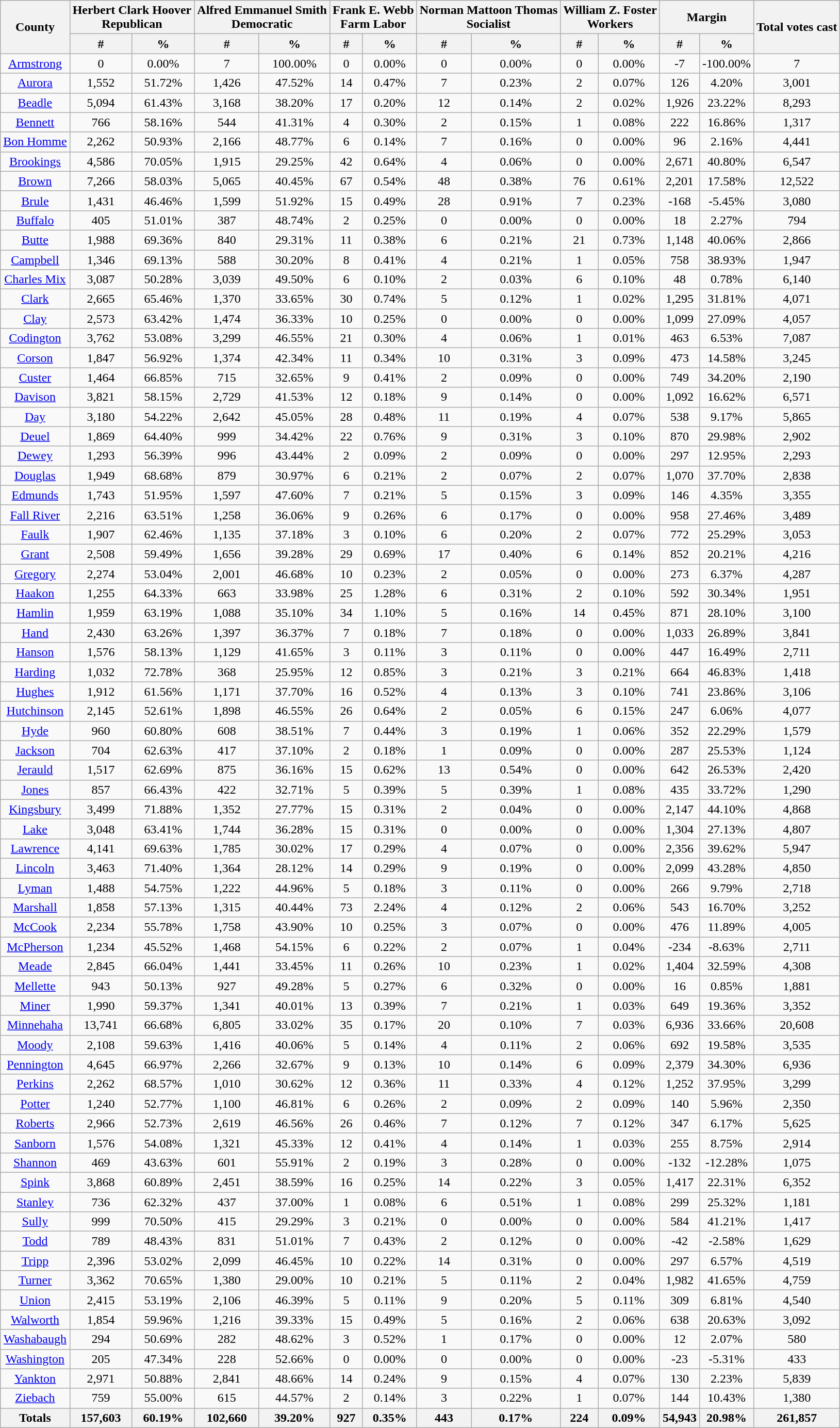<table class="wikitable sortable">
<tr>
<th rowspan="2" style="text-align:center;">County</th>
<th colspan="2" style="text-align:center;">Herbert Clark Hoover<br>Republican</th>
<th colspan="2" style="text-align:center;">Alfred Emmanuel Smith<br> Democratic</th>
<th colspan="2" style="text-align:center;">Frank E. Webb<br>Farm Labor</th>
<th colspan="2" style="text-align:center;">Norman Mattoon Thomas<br>Socialist</th>
<th colspan="2" style="text-align:center;">William Z. Foster<br>Workers</th>
<th colspan="2" style="text-align:center;">Margin</th>
<th rowspan="2" style="text-align:center;">Total votes cast</th>
</tr>
<tr>
<th style="text-align:center;" data-sort-type="number">#</th>
<th style="text-align:center;" data-sort-type="number">%</th>
<th style="text-align:center;" data-sort-type="number">#</th>
<th style="text-align:center;" data-sort-type="number">%</th>
<th style="text-align:center;" data-sort-type="number">#</th>
<th style="text-align:center;" data-sort-type="number">%</th>
<th style="text-align:center;" data-sort-type="number">#</th>
<th style="text-align:center;" data-sort-type="number">%</th>
<th style="text-align:center;" data-sort-type="number">#</th>
<th style="text-align:center;" data-sort-type="number">%</th>
<th style="text-align:center;" data-sort-type="number">#</th>
<th style="text-align:center;" data-sort-type="number">%</th>
</tr>
<tr style="text-align:center;">
<td><a href='#'>Armstrong</a></td>
<td>0</td>
<td>0.00%</td>
<td>7</td>
<td>100.00%</td>
<td>0</td>
<td>0.00%</td>
<td>0</td>
<td>0.00%</td>
<td>0</td>
<td>0.00%</td>
<td>-7</td>
<td>-100.00%</td>
<td>7</td>
</tr>
<tr style="text-align:center;">
<td><a href='#'>Aurora</a></td>
<td>1,552</td>
<td>51.72%</td>
<td>1,426</td>
<td>47.52%</td>
<td>14</td>
<td>0.47%</td>
<td>7</td>
<td>0.23%</td>
<td>2</td>
<td>0.07%</td>
<td>126</td>
<td>4.20%</td>
<td>3,001</td>
</tr>
<tr style="text-align:center;">
<td><a href='#'>Beadle</a></td>
<td>5,094</td>
<td>61.43%</td>
<td>3,168</td>
<td>38.20%</td>
<td>17</td>
<td>0.20%</td>
<td>12</td>
<td>0.14%</td>
<td>2</td>
<td>0.02%</td>
<td>1,926</td>
<td>23.22%</td>
<td>8,293</td>
</tr>
<tr style="text-align:center;">
<td><a href='#'>Bennett</a></td>
<td>766</td>
<td>58.16%</td>
<td>544</td>
<td>41.31%</td>
<td>4</td>
<td>0.30%</td>
<td>2</td>
<td>0.15%</td>
<td>1</td>
<td>0.08%</td>
<td>222</td>
<td>16.86%</td>
<td>1,317</td>
</tr>
<tr style="text-align:center;">
<td><a href='#'>Bon Homme</a></td>
<td>2,262</td>
<td>50.93%</td>
<td>2,166</td>
<td>48.77%</td>
<td>6</td>
<td>0.14%</td>
<td>7</td>
<td>0.16%</td>
<td>0</td>
<td>0.00%</td>
<td>96</td>
<td>2.16%</td>
<td>4,441</td>
</tr>
<tr style="text-align:center;">
<td><a href='#'>Brookings</a></td>
<td>4,586</td>
<td>70.05%</td>
<td>1,915</td>
<td>29.25%</td>
<td>42</td>
<td>0.64%</td>
<td>4</td>
<td>0.06%</td>
<td>0</td>
<td>0.00%</td>
<td>2,671</td>
<td>40.80%</td>
<td>6,547</td>
</tr>
<tr style="text-align:center;">
<td><a href='#'>Brown</a></td>
<td>7,266</td>
<td>58.03%</td>
<td>5,065</td>
<td>40.45%</td>
<td>67</td>
<td>0.54%</td>
<td>48</td>
<td>0.38%</td>
<td>76</td>
<td>0.61%</td>
<td>2,201</td>
<td>17.58%</td>
<td>12,522</td>
</tr>
<tr style="text-align:center;">
<td><a href='#'>Brule</a></td>
<td>1,431</td>
<td>46.46%</td>
<td>1,599</td>
<td>51.92%</td>
<td>15</td>
<td>0.49%</td>
<td>28</td>
<td>0.91%</td>
<td>7</td>
<td>0.23%</td>
<td>-168</td>
<td>-5.45%</td>
<td>3,080</td>
</tr>
<tr style="text-align:center;">
<td><a href='#'>Buffalo</a></td>
<td>405</td>
<td>51.01%</td>
<td>387</td>
<td>48.74%</td>
<td>2</td>
<td>0.25%</td>
<td>0</td>
<td>0.00%</td>
<td>0</td>
<td>0.00%</td>
<td>18</td>
<td>2.27%</td>
<td>794</td>
</tr>
<tr style="text-align:center;">
<td><a href='#'>Butte</a></td>
<td>1,988</td>
<td>69.36%</td>
<td>840</td>
<td>29.31%</td>
<td>11</td>
<td>0.38%</td>
<td>6</td>
<td>0.21%</td>
<td>21</td>
<td>0.73%</td>
<td>1,148</td>
<td>40.06%</td>
<td>2,866</td>
</tr>
<tr style="text-align:center;">
<td><a href='#'>Campbell</a></td>
<td>1,346</td>
<td>69.13%</td>
<td>588</td>
<td>30.20%</td>
<td>8</td>
<td>0.41%</td>
<td>4</td>
<td>0.21%</td>
<td>1</td>
<td>0.05%</td>
<td>758</td>
<td>38.93%</td>
<td>1,947</td>
</tr>
<tr style="text-align:center;">
<td><a href='#'>Charles Mix</a></td>
<td>3,087</td>
<td>50.28%</td>
<td>3,039</td>
<td>49.50%</td>
<td>6</td>
<td>0.10%</td>
<td>2</td>
<td>0.03%</td>
<td>6</td>
<td>0.10%</td>
<td>48</td>
<td>0.78%</td>
<td>6,140</td>
</tr>
<tr style="text-align:center;">
<td><a href='#'>Clark</a></td>
<td>2,665</td>
<td>65.46%</td>
<td>1,370</td>
<td>33.65%</td>
<td>30</td>
<td>0.74%</td>
<td>5</td>
<td>0.12%</td>
<td>1</td>
<td>0.02%</td>
<td>1,295</td>
<td>31.81%</td>
<td>4,071</td>
</tr>
<tr style="text-align:center;">
<td><a href='#'>Clay</a></td>
<td>2,573</td>
<td>63.42%</td>
<td>1,474</td>
<td>36.33%</td>
<td>10</td>
<td>0.25%</td>
<td>0</td>
<td>0.00%</td>
<td>0</td>
<td>0.00%</td>
<td>1,099</td>
<td>27.09%</td>
<td>4,057</td>
</tr>
<tr style="text-align:center;">
<td><a href='#'>Codington</a></td>
<td>3,762</td>
<td>53.08%</td>
<td>3,299</td>
<td>46.55%</td>
<td>21</td>
<td>0.30%</td>
<td>4</td>
<td>0.06%</td>
<td>1</td>
<td>0.01%</td>
<td>463</td>
<td>6.53%</td>
<td>7,087</td>
</tr>
<tr style="text-align:center;">
<td><a href='#'>Corson</a></td>
<td>1,847</td>
<td>56.92%</td>
<td>1,374</td>
<td>42.34%</td>
<td>11</td>
<td>0.34%</td>
<td>10</td>
<td>0.31%</td>
<td>3</td>
<td>0.09%</td>
<td>473</td>
<td>14.58%</td>
<td>3,245</td>
</tr>
<tr style="text-align:center;">
<td><a href='#'>Custer</a></td>
<td>1,464</td>
<td>66.85%</td>
<td>715</td>
<td>32.65%</td>
<td>9</td>
<td>0.41%</td>
<td>2</td>
<td>0.09%</td>
<td>0</td>
<td>0.00%</td>
<td>749</td>
<td>34.20%</td>
<td>2,190</td>
</tr>
<tr style="text-align:center;">
<td><a href='#'>Davison</a></td>
<td>3,821</td>
<td>58.15%</td>
<td>2,729</td>
<td>41.53%</td>
<td>12</td>
<td>0.18%</td>
<td>9</td>
<td>0.14%</td>
<td>0</td>
<td>0.00%</td>
<td>1,092</td>
<td>16.62%</td>
<td>6,571</td>
</tr>
<tr style="text-align:center;">
<td><a href='#'>Day</a></td>
<td>3,180</td>
<td>54.22%</td>
<td>2,642</td>
<td>45.05%</td>
<td>28</td>
<td>0.48%</td>
<td>11</td>
<td>0.19%</td>
<td>4</td>
<td>0.07%</td>
<td>538</td>
<td>9.17%</td>
<td>5,865</td>
</tr>
<tr style="text-align:center;">
<td><a href='#'>Deuel</a></td>
<td>1,869</td>
<td>64.40%</td>
<td>999</td>
<td>34.42%</td>
<td>22</td>
<td>0.76%</td>
<td>9</td>
<td>0.31%</td>
<td>3</td>
<td>0.10%</td>
<td>870</td>
<td>29.98%</td>
<td>2,902</td>
</tr>
<tr style="text-align:center;">
<td><a href='#'>Dewey</a></td>
<td>1,293</td>
<td>56.39%</td>
<td>996</td>
<td>43.44%</td>
<td>2</td>
<td>0.09%</td>
<td>2</td>
<td>0.09%</td>
<td>0</td>
<td>0.00%</td>
<td>297</td>
<td>12.95%</td>
<td>2,293</td>
</tr>
<tr style="text-align:center;">
<td><a href='#'>Douglas</a></td>
<td>1,949</td>
<td>68.68%</td>
<td>879</td>
<td>30.97%</td>
<td>6</td>
<td>0.21%</td>
<td>2</td>
<td>0.07%</td>
<td>2</td>
<td>0.07%</td>
<td>1,070</td>
<td>37.70%</td>
<td>2,838</td>
</tr>
<tr style="text-align:center;">
<td><a href='#'>Edmunds</a></td>
<td>1,743</td>
<td>51.95%</td>
<td>1,597</td>
<td>47.60%</td>
<td>7</td>
<td>0.21%</td>
<td>5</td>
<td>0.15%</td>
<td>3</td>
<td>0.09%</td>
<td>146</td>
<td>4.35%</td>
<td>3,355</td>
</tr>
<tr style="text-align:center;">
<td><a href='#'>Fall River</a></td>
<td>2,216</td>
<td>63.51%</td>
<td>1,258</td>
<td>36.06%</td>
<td>9</td>
<td>0.26%</td>
<td>6</td>
<td>0.17%</td>
<td>0</td>
<td>0.00%</td>
<td>958</td>
<td>27.46%</td>
<td>3,489</td>
</tr>
<tr style="text-align:center;">
<td><a href='#'>Faulk</a></td>
<td>1,907</td>
<td>62.46%</td>
<td>1,135</td>
<td>37.18%</td>
<td>3</td>
<td>0.10%</td>
<td>6</td>
<td>0.20%</td>
<td>2</td>
<td>0.07%</td>
<td>772</td>
<td>25.29%</td>
<td>3,053</td>
</tr>
<tr style="text-align:center;">
<td><a href='#'>Grant</a></td>
<td>2,508</td>
<td>59.49%</td>
<td>1,656</td>
<td>39.28%</td>
<td>29</td>
<td>0.69%</td>
<td>17</td>
<td>0.40%</td>
<td>6</td>
<td>0.14%</td>
<td>852</td>
<td>20.21%</td>
<td>4,216</td>
</tr>
<tr style="text-align:center;">
<td><a href='#'>Gregory</a></td>
<td>2,274</td>
<td>53.04%</td>
<td>2,001</td>
<td>46.68%</td>
<td>10</td>
<td>0.23%</td>
<td>2</td>
<td>0.05%</td>
<td>0</td>
<td>0.00%</td>
<td>273</td>
<td>6.37%</td>
<td>4,287</td>
</tr>
<tr style="text-align:center;">
<td><a href='#'>Haakon</a></td>
<td>1,255</td>
<td>64.33%</td>
<td>663</td>
<td>33.98%</td>
<td>25</td>
<td>1.28%</td>
<td>6</td>
<td>0.31%</td>
<td>2</td>
<td>0.10%</td>
<td>592</td>
<td>30.34%</td>
<td>1,951</td>
</tr>
<tr style="text-align:center;">
<td><a href='#'>Hamlin</a></td>
<td>1,959</td>
<td>63.19%</td>
<td>1,088</td>
<td>35.10%</td>
<td>34</td>
<td>1.10%</td>
<td>5</td>
<td>0.16%</td>
<td>14</td>
<td>0.45%</td>
<td>871</td>
<td>28.10%</td>
<td>3,100</td>
</tr>
<tr style="text-align:center;">
<td><a href='#'>Hand</a></td>
<td>2,430</td>
<td>63.26%</td>
<td>1,397</td>
<td>36.37%</td>
<td>7</td>
<td>0.18%</td>
<td>7</td>
<td>0.18%</td>
<td>0</td>
<td>0.00%</td>
<td>1,033</td>
<td>26.89%</td>
<td>3,841</td>
</tr>
<tr style="text-align:center;">
<td><a href='#'>Hanson</a></td>
<td>1,576</td>
<td>58.13%</td>
<td>1,129</td>
<td>41.65%</td>
<td>3</td>
<td>0.11%</td>
<td>3</td>
<td>0.11%</td>
<td>0</td>
<td>0.00%</td>
<td>447</td>
<td>16.49%</td>
<td>2,711</td>
</tr>
<tr style="text-align:center;">
<td><a href='#'>Harding</a></td>
<td>1,032</td>
<td>72.78%</td>
<td>368</td>
<td>25.95%</td>
<td>12</td>
<td>0.85%</td>
<td>3</td>
<td>0.21%</td>
<td>3</td>
<td>0.21%</td>
<td>664</td>
<td>46.83%</td>
<td>1,418</td>
</tr>
<tr style="text-align:center;">
<td><a href='#'>Hughes</a></td>
<td>1,912</td>
<td>61.56%</td>
<td>1,171</td>
<td>37.70%</td>
<td>16</td>
<td>0.52%</td>
<td>4</td>
<td>0.13%</td>
<td>3</td>
<td>0.10%</td>
<td>741</td>
<td>23.86%</td>
<td>3,106</td>
</tr>
<tr style="text-align:center;">
<td><a href='#'>Hutchinson</a></td>
<td>2,145</td>
<td>52.61%</td>
<td>1,898</td>
<td>46.55%</td>
<td>26</td>
<td>0.64%</td>
<td>2</td>
<td>0.05%</td>
<td>6</td>
<td>0.15%</td>
<td>247</td>
<td>6.06%</td>
<td>4,077</td>
</tr>
<tr style="text-align:center;">
<td><a href='#'>Hyde</a></td>
<td>960</td>
<td>60.80%</td>
<td>608</td>
<td>38.51%</td>
<td>7</td>
<td>0.44%</td>
<td>3</td>
<td>0.19%</td>
<td>1</td>
<td>0.06%</td>
<td>352</td>
<td>22.29%</td>
<td>1,579</td>
</tr>
<tr style="text-align:center;">
<td><a href='#'>Jackson</a></td>
<td>704</td>
<td>62.63%</td>
<td>417</td>
<td>37.10%</td>
<td>2</td>
<td>0.18%</td>
<td>1</td>
<td>0.09%</td>
<td>0</td>
<td>0.00%</td>
<td>287</td>
<td>25.53%</td>
<td>1,124</td>
</tr>
<tr style="text-align:center;">
<td><a href='#'>Jerauld</a></td>
<td>1,517</td>
<td>62.69%</td>
<td>875</td>
<td>36.16%</td>
<td>15</td>
<td>0.62%</td>
<td>13</td>
<td>0.54%</td>
<td>0</td>
<td>0.00%</td>
<td>642</td>
<td>26.53%</td>
<td>2,420</td>
</tr>
<tr style="text-align:center;">
<td><a href='#'>Jones</a></td>
<td>857</td>
<td>66.43%</td>
<td>422</td>
<td>32.71%</td>
<td>5</td>
<td>0.39%</td>
<td>5</td>
<td>0.39%</td>
<td>1</td>
<td>0.08%</td>
<td>435</td>
<td>33.72%</td>
<td>1,290</td>
</tr>
<tr style="text-align:center;">
<td><a href='#'>Kingsbury</a></td>
<td>3,499</td>
<td>71.88%</td>
<td>1,352</td>
<td>27.77%</td>
<td>15</td>
<td>0.31%</td>
<td>2</td>
<td>0.04%</td>
<td>0</td>
<td>0.00%</td>
<td>2,147</td>
<td>44.10%</td>
<td>4,868</td>
</tr>
<tr style="text-align:center;">
<td><a href='#'>Lake</a></td>
<td>3,048</td>
<td>63.41%</td>
<td>1,744</td>
<td>36.28%</td>
<td>15</td>
<td>0.31%</td>
<td>0</td>
<td>0.00%</td>
<td>0</td>
<td>0.00%</td>
<td>1,304</td>
<td>27.13%</td>
<td>4,807</td>
</tr>
<tr style="text-align:center;">
<td><a href='#'>Lawrence</a></td>
<td>4,141</td>
<td>69.63%</td>
<td>1,785</td>
<td>30.02%</td>
<td>17</td>
<td>0.29%</td>
<td>4</td>
<td>0.07%</td>
<td>0</td>
<td>0.00%</td>
<td>2,356</td>
<td>39.62%</td>
<td>5,947</td>
</tr>
<tr style="text-align:center;">
<td><a href='#'>Lincoln</a></td>
<td>3,463</td>
<td>71.40%</td>
<td>1,364</td>
<td>28.12%</td>
<td>14</td>
<td>0.29%</td>
<td>9</td>
<td>0.19%</td>
<td>0</td>
<td>0.00%</td>
<td>2,099</td>
<td>43.28%</td>
<td>4,850</td>
</tr>
<tr style="text-align:center;">
<td><a href='#'>Lyman</a></td>
<td>1,488</td>
<td>54.75%</td>
<td>1,222</td>
<td>44.96%</td>
<td>5</td>
<td>0.18%</td>
<td>3</td>
<td>0.11%</td>
<td>0</td>
<td>0.00%</td>
<td>266</td>
<td>9.79%</td>
<td>2,718</td>
</tr>
<tr style="text-align:center;">
<td><a href='#'>Marshall</a></td>
<td>1,858</td>
<td>57.13%</td>
<td>1,315</td>
<td>40.44%</td>
<td>73</td>
<td>2.24%</td>
<td>4</td>
<td>0.12%</td>
<td>2</td>
<td>0.06%</td>
<td>543</td>
<td>16.70%</td>
<td>3,252</td>
</tr>
<tr style="text-align:center;">
<td><a href='#'>McCook</a></td>
<td>2,234</td>
<td>55.78%</td>
<td>1,758</td>
<td>43.90%</td>
<td>10</td>
<td>0.25%</td>
<td>3</td>
<td>0.07%</td>
<td>0</td>
<td>0.00%</td>
<td>476</td>
<td>11.89%</td>
<td>4,005</td>
</tr>
<tr style="text-align:center;">
<td><a href='#'>McPherson</a></td>
<td>1,234</td>
<td>45.52%</td>
<td>1,468</td>
<td>54.15%</td>
<td>6</td>
<td>0.22%</td>
<td>2</td>
<td>0.07%</td>
<td>1</td>
<td>0.04%</td>
<td>-234</td>
<td>-8.63%</td>
<td>2,711</td>
</tr>
<tr style="text-align:center;">
<td><a href='#'>Meade</a></td>
<td>2,845</td>
<td>66.04%</td>
<td>1,441</td>
<td>33.45%</td>
<td>11</td>
<td>0.26%</td>
<td>10</td>
<td>0.23%</td>
<td>1</td>
<td>0.02%</td>
<td>1,404</td>
<td>32.59%</td>
<td>4,308</td>
</tr>
<tr style="text-align:center;">
<td><a href='#'>Mellette</a></td>
<td>943</td>
<td>50.13%</td>
<td>927</td>
<td>49.28%</td>
<td>5</td>
<td>0.27%</td>
<td>6</td>
<td>0.32%</td>
<td>0</td>
<td>0.00%</td>
<td>16</td>
<td>0.85%</td>
<td>1,881</td>
</tr>
<tr style="text-align:center;">
<td><a href='#'>Miner</a></td>
<td>1,990</td>
<td>59.37%</td>
<td>1,341</td>
<td>40.01%</td>
<td>13</td>
<td>0.39%</td>
<td>7</td>
<td>0.21%</td>
<td>1</td>
<td>0.03%</td>
<td>649</td>
<td>19.36%</td>
<td>3,352</td>
</tr>
<tr style="text-align:center;">
<td><a href='#'>Minnehaha</a></td>
<td>13,741</td>
<td>66.68%</td>
<td>6,805</td>
<td>33.02%</td>
<td>35</td>
<td>0.17%</td>
<td>20</td>
<td>0.10%</td>
<td>7</td>
<td>0.03%</td>
<td>6,936</td>
<td>33.66%</td>
<td>20,608</td>
</tr>
<tr style="text-align:center;">
<td><a href='#'>Moody</a></td>
<td>2,108</td>
<td>59.63%</td>
<td>1,416</td>
<td>40.06%</td>
<td>5</td>
<td>0.14%</td>
<td>4</td>
<td>0.11%</td>
<td>2</td>
<td>0.06%</td>
<td>692</td>
<td>19.58%</td>
<td>3,535</td>
</tr>
<tr style="text-align:center;">
<td><a href='#'>Pennington</a></td>
<td>4,645</td>
<td>66.97%</td>
<td>2,266</td>
<td>32.67%</td>
<td>9</td>
<td>0.13%</td>
<td>10</td>
<td>0.14%</td>
<td>6</td>
<td>0.09%</td>
<td>2,379</td>
<td>34.30%</td>
<td>6,936</td>
</tr>
<tr style="text-align:center;">
<td><a href='#'>Perkins</a></td>
<td>2,262</td>
<td>68.57%</td>
<td>1,010</td>
<td>30.62%</td>
<td>12</td>
<td>0.36%</td>
<td>11</td>
<td>0.33%</td>
<td>4</td>
<td>0.12%</td>
<td>1,252</td>
<td>37.95%</td>
<td>3,299</td>
</tr>
<tr style="text-align:center;">
<td><a href='#'>Potter</a></td>
<td>1,240</td>
<td>52.77%</td>
<td>1,100</td>
<td>46.81%</td>
<td>6</td>
<td>0.26%</td>
<td>2</td>
<td>0.09%</td>
<td>2</td>
<td>0.09%</td>
<td>140</td>
<td>5.96%</td>
<td>2,350</td>
</tr>
<tr style="text-align:center;">
<td><a href='#'>Roberts</a></td>
<td>2,966</td>
<td>52.73%</td>
<td>2,619</td>
<td>46.56%</td>
<td>26</td>
<td>0.46%</td>
<td>7</td>
<td>0.12%</td>
<td>7</td>
<td>0.12%</td>
<td>347</td>
<td>6.17%</td>
<td>5,625</td>
</tr>
<tr style="text-align:center;">
<td><a href='#'>Sanborn</a></td>
<td>1,576</td>
<td>54.08%</td>
<td>1,321</td>
<td>45.33%</td>
<td>12</td>
<td>0.41%</td>
<td>4</td>
<td>0.14%</td>
<td>1</td>
<td>0.03%</td>
<td>255</td>
<td>8.75%</td>
<td>2,914</td>
</tr>
<tr style="text-align:center;">
<td><a href='#'>Shannon</a></td>
<td>469</td>
<td>43.63%</td>
<td>601</td>
<td>55.91%</td>
<td>2</td>
<td>0.19%</td>
<td>3</td>
<td>0.28%</td>
<td>0</td>
<td>0.00%</td>
<td>-132</td>
<td>-12.28%</td>
<td>1,075</td>
</tr>
<tr style="text-align:center;">
<td><a href='#'>Spink</a></td>
<td>3,868</td>
<td>60.89%</td>
<td>2,451</td>
<td>38.59%</td>
<td>16</td>
<td>0.25%</td>
<td>14</td>
<td>0.22%</td>
<td>3</td>
<td>0.05%</td>
<td>1,417</td>
<td>22.31%</td>
<td>6,352</td>
</tr>
<tr style="text-align:center;">
<td><a href='#'>Stanley</a></td>
<td>736</td>
<td>62.32%</td>
<td>437</td>
<td>37.00%</td>
<td>1</td>
<td>0.08%</td>
<td>6</td>
<td>0.51%</td>
<td>1</td>
<td>0.08%</td>
<td>299</td>
<td>25.32%</td>
<td>1,181</td>
</tr>
<tr style="text-align:center;">
<td><a href='#'>Sully</a></td>
<td>999</td>
<td>70.50%</td>
<td>415</td>
<td>29.29%</td>
<td>3</td>
<td>0.21%</td>
<td>0</td>
<td>0.00%</td>
<td>0</td>
<td>0.00%</td>
<td>584</td>
<td>41.21%</td>
<td>1,417</td>
</tr>
<tr style="text-align:center;">
<td><a href='#'>Todd</a></td>
<td>789</td>
<td>48.43%</td>
<td>831</td>
<td>51.01%</td>
<td>7</td>
<td>0.43%</td>
<td>2</td>
<td>0.12%</td>
<td>0</td>
<td>0.00%</td>
<td>-42</td>
<td>-2.58%</td>
<td>1,629</td>
</tr>
<tr style="text-align:center;">
<td><a href='#'>Tripp</a></td>
<td>2,396</td>
<td>53.02%</td>
<td>2,099</td>
<td>46.45%</td>
<td>10</td>
<td>0.22%</td>
<td>14</td>
<td>0.31%</td>
<td>0</td>
<td>0.00%</td>
<td>297</td>
<td>6.57%</td>
<td>4,519</td>
</tr>
<tr style="text-align:center;">
<td><a href='#'>Turner</a></td>
<td>3,362</td>
<td>70.65%</td>
<td>1,380</td>
<td>29.00%</td>
<td>10</td>
<td>0.21%</td>
<td>5</td>
<td>0.11%</td>
<td>2</td>
<td>0.04%</td>
<td>1,982</td>
<td>41.65%</td>
<td>4,759</td>
</tr>
<tr style="text-align:center;">
<td><a href='#'>Union</a></td>
<td>2,415</td>
<td>53.19%</td>
<td>2,106</td>
<td>46.39%</td>
<td>5</td>
<td>0.11%</td>
<td>9</td>
<td>0.20%</td>
<td>5</td>
<td>0.11%</td>
<td>309</td>
<td>6.81%</td>
<td>4,540</td>
</tr>
<tr style="text-align:center;">
<td><a href='#'>Walworth</a></td>
<td>1,854</td>
<td>59.96%</td>
<td>1,216</td>
<td>39.33%</td>
<td>15</td>
<td>0.49%</td>
<td>5</td>
<td>0.16%</td>
<td>2</td>
<td>0.06%</td>
<td>638</td>
<td>20.63%</td>
<td>3,092</td>
</tr>
<tr style="text-align:center;">
<td><a href='#'>Washabaugh</a></td>
<td>294</td>
<td>50.69%</td>
<td>282</td>
<td>48.62%</td>
<td>3</td>
<td>0.52%</td>
<td>1</td>
<td>0.17%</td>
<td>0</td>
<td>0.00%</td>
<td>12</td>
<td>2.07%</td>
<td>580</td>
</tr>
<tr style="text-align:center;">
<td><a href='#'>Washington</a></td>
<td>205</td>
<td>47.34%</td>
<td>228</td>
<td>52.66%</td>
<td>0</td>
<td>0.00%</td>
<td>0</td>
<td>0.00%</td>
<td>0</td>
<td>0.00%</td>
<td>-23</td>
<td>-5.31%</td>
<td>433</td>
</tr>
<tr style="text-align:center;">
<td><a href='#'>Yankton</a></td>
<td>2,971</td>
<td>50.88%</td>
<td>2,841</td>
<td>48.66%</td>
<td>14</td>
<td>0.24%</td>
<td>9</td>
<td>0.15%</td>
<td>4</td>
<td>0.07%</td>
<td>130</td>
<td>2.23%</td>
<td>5,839</td>
</tr>
<tr style="text-align:center;">
<td><a href='#'>Ziebach</a></td>
<td>759</td>
<td>55.00%</td>
<td>615</td>
<td>44.57%</td>
<td>2</td>
<td>0.14%</td>
<td>3</td>
<td>0.22%</td>
<td>1</td>
<td>0.07%</td>
<td>144</td>
<td>10.43%</td>
<td>1,380</td>
</tr>
<tr style="text-align:center;">
<th>Totals</th>
<th>157,603</th>
<th>60.19%</th>
<th>102,660</th>
<th>39.20%</th>
<th>927</th>
<th>0.35%</th>
<th>443</th>
<th>0.17%</th>
<th>224</th>
<th>0.09%</th>
<th>54,943</th>
<th>20.98%</th>
<th>261,857</th>
</tr>
</table>
